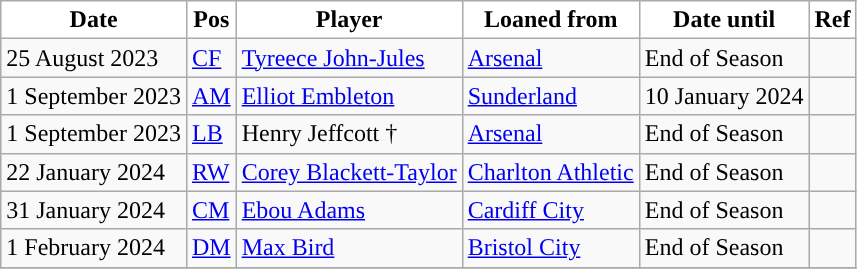<table class="wikitable plainrowheaders sortable">
<tr>
<th style="color:#000000; background:#ffffff; ">Date</th>
<th style="color:#000000; background:#ffffff; ">Pos</th>
<th style="color:#000000; background:#ffffff; ">Player</th>
<th style="color:#000000; background:#ffffff; ">Loaned from</th>
<th style="color:#000000; background:#ffffff; ">Date until</th>
<th style="color:#000000; background:#ffffff; ">Ref</th>
</tr>
<tr>
<td>25 August 2023</td>
<td><a href='#'>CF</a></td>
<td> <a href='#'>Tyreece John-Jules</a></td>
<td> <a href='#'>Arsenal</a></td>
<td>End of Season</td>
<td></td>
</tr>
<tr>
<td>1 September 2023</td>
<td><a href='#'>AM</a></td>
<td> <a href='#'>Elliot Embleton</a></td>
<td> <a href='#'>Sunderland</a></td>
<td>10 January 2024</td>
<td></td>
</tr>
<tr>
<td>1 September 2023</td>
<td><a href='#'>LB</a></td>
<td> Henry Jeffcott †</td>
<td> <a href='#'>Arsenal</a></td>
<td>End of Season</td>
<td></td>
</tr>
<tr>
<td>22 January 2024</td>
<td><a href='#'>RW</a></td>
<td> <a href='#'>Corey Blackett-Taylor</a></td>
<td> <a href='#'>Charlton Athletic</a></td>
<td>End of Season</td>
<td></td>
</tr>
<tr>
<td>31 January 2024</td>
<td><a href='#'>CM</a></td>
<td> <a href='#'>Ebou Adams</a></td>
<td> <a href='#'>Cardiff City</a></td>
<td>End of Season</td>
<td></td>
</tr>
<tr>
<td>1 February 2024</td>
<td><a href='#'>DM</a></td>
<td> <a href='#'>Max Bird</a></td>
<td> <a href='#'>Bristol City</a></td>
<td>End of Season</td>
<td></td>
</tr>
<tr>
</tr>
</table>
